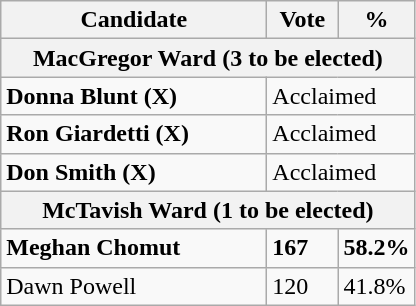<table class="wikitable">
<tr>
<th bgcolor="#DDDDFF" width="170px">Candidate</th>
<th bgcolor="#DDDDFF" width="40px">Vote</th>
<th bgcolor="#DDDDFF" width="30px">%</th>
</tr>
<tr>
<th colspan="3">MacGregor Ward (3 to be elected)</th>
</tr>
<tr>
<td><strong>Donna Blunt (X)</strong></td>
<td colspan="2">Acclaimed</td>
</tr>
<tr>
<td><strong>Ron Giardetti (X)</strong></td>
<td colspan="2">Acclaimed</td>
</tr>
<tr>
<td><strong>Don Smith (X)</strong></td>
<td colspan="2">Acclaimed</td>
</tr>
<tr>
<th colspan="3">McTavish Ward (1 to be elected)</th>
</tr>
<tr>
<td><strong>Meghan Chomut</strong></td>
<td><strong>167</strong></td>
<td><strong>58.2%</strong></td>
</tr>
<tr>
<td>Dawn Powell</td>
<td>120</td>
<td>41.8%</td>
</tr>
</table>
